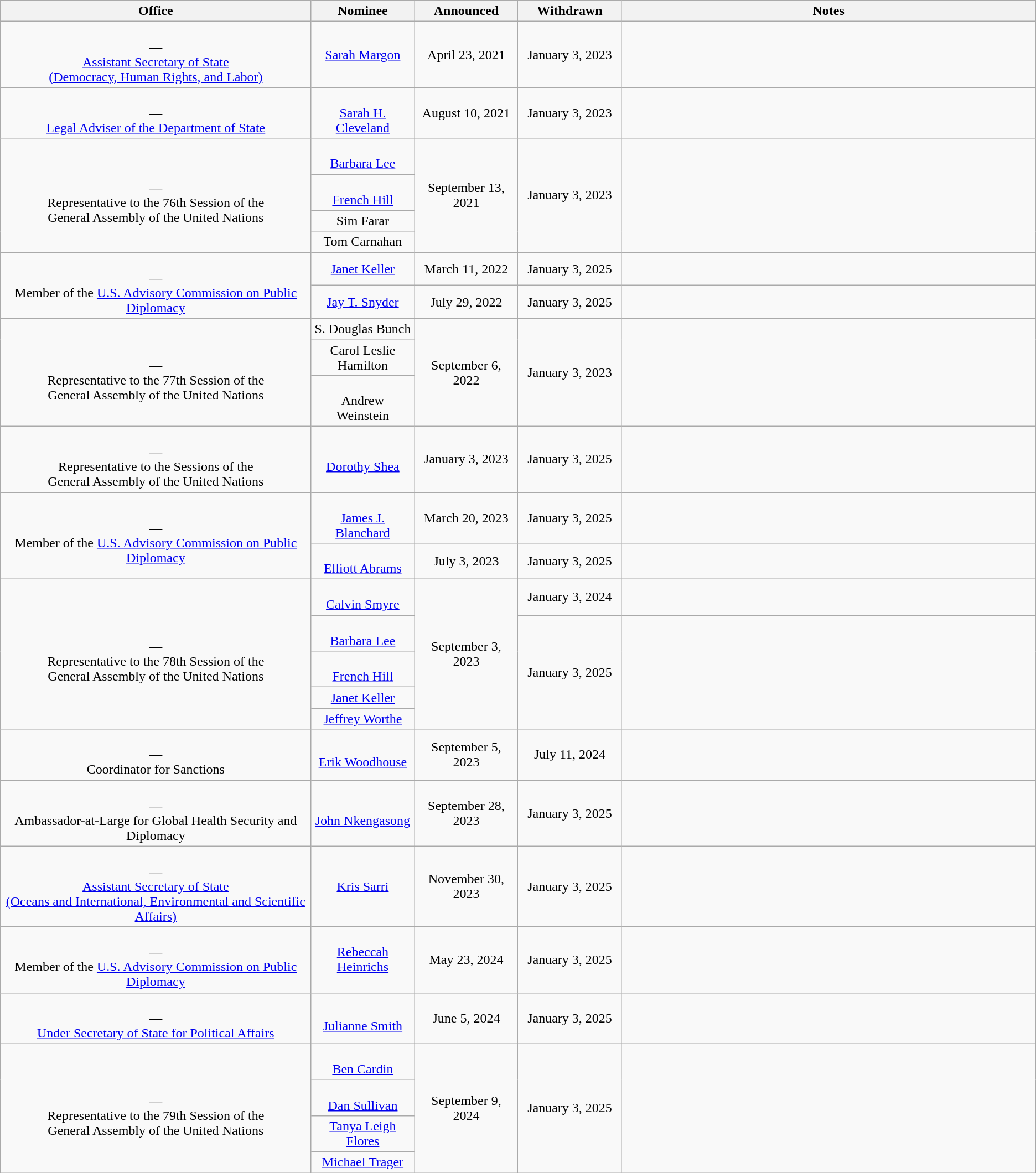<table class="wikitable sortable" style="text-align:center">
<tr>
<th style="width:30%;">Office</th>
<th style="width:10%;">Nominee</th>
<th style="width:10%;" data-sort-type="date">Announced</th>
<th style="width:10%;" data-sort-type="date">Withdrawn</th>
<th style="width:50%;">Notes</th>
</tr>
<tr>
<td><br>—<br><a href='#'>Assistant Secretary of State<br>(Democracy, Human Rights, and Labor)</a></td>
<td><a href='#'>Sarah Margon</a></td>
<td>April 23, 2021</td>
<td>January 3, 2023</td>
<td style="text-align:left; padding:1%;"></td>
</tr>
<tr>
<td><br>—<br><a href='#'>Legal Adviser of the Department of State</a></td>
<td><br><a href='#'>Sarah H. Cleveland</a></td>
<td>August 10, 2021</td>
<td>January 3, 2023</td>
<td style="text-align:left; padding:1%;"></td>
</tr>
<tr>
<td rowspan=4><br>—<br>Representative to the 76th Session of the<br>General Assembly of the United Nations</td>
<td><br><a href='#'>Barbara Lee</a></td>
<td rowspan=4>September 13, 2021</td>
<td rowspan=4>January 3, 2023</td>
<td rowspan=4 style="text-align:left; padding:1%;"></td>
</tr>
<tr>
<td><br><a href='#'>French Hill</a></td>
</tr>
<tr>
<td>Sim Farar</td>
</tr>
<tr>
<td>Tom Carnahan</td>
</tr>
<tr>
<td rowspan=2><br>—<br>Member of the <a href='#'>U.S. Advisory Commission on Public Diplomacy</a></td>
<td><a href='#'>Janet Keller</a></td>
<td>March 11, 2022</td>
<td>January 3, 2025</td>
<td style="text-align:left; padding:1%;"></td>
</tr>
<tr>
<td><a href='#'>Jay T. Snyder</a></td>
<td>July 29, 2022</td>
<td>January 3, 2025</td>
<td style="text-align:left; padding:1%;"></td>
</tr>
<tr>
<td rowspan=3><br>—<br>Representative to the 77th Session of the<br>General Assembly of the United Nations</td>
<td>S. Douglas Bunch</td>
<td rowspan=3>September 6, 2022</td>
<td rowspan=3>January 3, 2023</td>
<td rowspan=3 style="text-align:left; padding:1%;"></td>
</tr>
<tr>
<td>Carol Leslie Hamilton</td>
</tr>
<tr>
<td><br>Andrew Weinstein</td>
</tr>
<tr>
<td><br>—<br>Representative to the Sessions of the<br>General Assembly of the United Nations</td>
<td><br><a href='#'>Dorothy Shea</a></td>
<td>January 3, 2023</td>
<td>January 3, 2025</td>
<td style="text-align:left; padding:1%;"></td>
</tr>
<tr>
<td rowspan=2><br>—<br>Member of the <a href='#'>U.S. Advisory Commission on Public Diplomacy</a></td>
<td><br><a href='#'>James J. Blanchard</a></td>
<td>March 20, 2023</td>
<td>January 3, 2025</td>
<td style="text-align:left; padding:1%;"></td>
</tr>
<tr>
<td><br><a href='#'>Elliott Abrams</a></td>
<td>July 3, 2023</td>
<td>January 3, 2025</td>
<td style="text-align:left; padding:1%;"></td>
</tr>
<tr>
<td rowspan=5><br>—<br>Representative to the 78th Session of the<br>General Assembly of the United Nations</td>
<td><br><a href='#'>Calvin Smyre</a></td>
<td rowspan=5>September 3, 2023</td>
<td>January 3, 2024</td>
<td style="text-align:left; padding:1%;"></td>
</tr>
<tr>
<td><br><a href='#'>Barbara Lee</a></td>
<td rowspan=4>January 3, 2025</td>
<td rowspan=4 style="text-align:left; padding:1%;"></td>
</tr>
<tr>
<td><br><a href='#'>French Hill</a></td>
</tr>
<tr>
<td><a href='#'>Janet Keller</a></td>
</tr>
<tr>
<td><a href='#'>Jeffrey Worthe</a></td>
</tr>
<tr>
<td><br>—<br>Coordinator for Sanctions<br>
</td>
<td><br><a href='#'>Erik Woodhouse</a></td>
<td>September 5, 2023</td>
<td>July 11, 2024</td>
<td style="text-align:left; padding:1%;"></td>
</tr>
<tr>
<td><br>—<br>Ambassador-at-Large for Global Health Security and Diplomacy</td>
<td><br><a href='#'>John Nkengasong</a></td>
<td>September 28, 2023</td>
<td>January 3, 2025</td>
<td style="text-align:left; padding:1%;"></td>
</tr>
<tr>
<td><br>—<br><a href='#'>Assistant Secretary of State<br>(Oceans and International, Environmental  and Scientific Affairs)</a></td>
<td><a href='#'>Kris Sarri</a></td>
<td>November 30, 2023</td>
<td>January 3, 2025</td>
<td style="text-align:left; padding:1%;"></td>
</tr>
<tr>
<td><br>—<br>Member of the <a href='#'>U.S. Advisory Commission on Public Diplomacy</a></td>
<td><a href='#'>Rebeccah Heinrichs</a></td>
<td>May 23, 2024</td>
<td>January 3, 2025</td>
<td style="text-align:left; padding:1%;"></td>
</tr>
<tr>
<td><br>—<br><a href='#'>Under Secretary of State for Political Affairs</a></td>
<td><br><a href='#'>Julianne Smith</a></td>
<td>June 5, 2024</td>
<td>January 3, 2025</td>
<td style="text-align:left; padding:1%;"></td>
</tr>
<tr>
<td rowspan=4><br>—<br>Representative to the 79th Session of the<br>General Assembly of the United Nations</td>
<td><br><a href='#'>Ben Cardin</a></td>
<td rowspan=4>September 9, 2024</td>
<td rowspan=4>January 3, 2025</td>
<td rowspan=4 style="text-align:left; padding:1%;"></td>
</tr>
<tr>
<td><br><a href='#'>Dan Sullivan</a></td>
</tr>
<tr>
<td><a href='#'>Tanya Leigh Flores</a></td>
</tr>
<tr>
<td><a href='#'>Michael Trager</a></td>
</tr>
</table>
